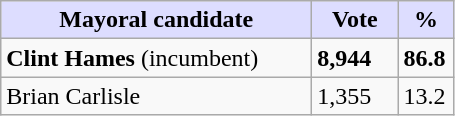<table class="wikitable">
<tr>
<th style="background:#ddf;" width="200px">Mayoral candidate</th>
<th style="background:#ddf;" width="50px">Vote</th>
<th style="background:#ddf;" width="30px">%</th>
</tr>
<tr>
<td><strong>Clint Hames</strong> (incumbent)</td>
<td><strong>8,944</strong></td>
<td><strong>86.8</strong></td>
</tr>
<tr>
<td>Brian Carlisle</td>
<td>1,355</td>
<td>13.2</td>
</tr>
</table>
